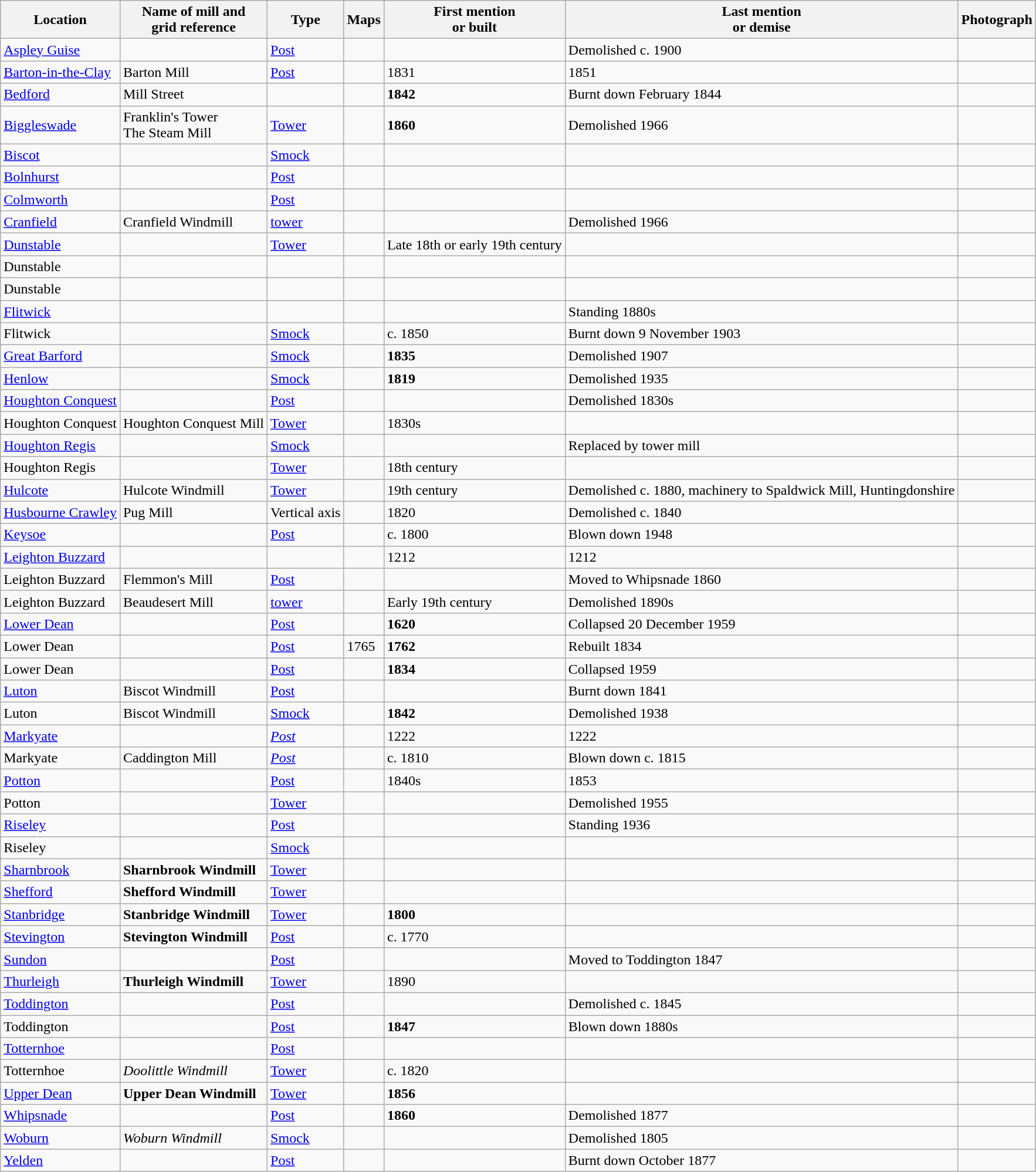<table class="wikitable">
<tr>
<th>Location</th>
<th>Name of mill and<br>grid reference</th>
<th>Type</th>
<th>Maps</th>
<th>First mention<br>or built</th>
<th>Last mention<br> or demise</th>
<th>Photograph</th>
</tr>
<tr>
<td><a href='#'>Aspley Guise</a></td>
<td></td>
<td><a href='#'>Post</a></td>
<td></td>
<td></td>
<td>Demolished c. 1900</td>
<td></td>
</tr>
<tr>
<td><a href='#'>Barton-in-the-Clay</a></td>
<td>Barton Mill<br></td>
<td><a href='#'>Post</a></td>
<td></td>
<td>1831</td>
<td>1851</td>
<td></td>
</tr>
<tr>
<td><a href='#'>Bedford</a></td>
<td>Mill Street</td>
<td></td>
<td></td>
<td><strong>1842</strong></td>
<td>Burnt down February 1844</td>
<td></td>
</tr>
<tr>
<td><a href='#'>Biggleswade</a></td>
<td>Franklin's Tower<br>The Steam Mill<br></td>
<td><a href='#'>Tower</a></td>
<td></td>
<td><strong>1860</strong></td>
<td>Demolished 1966</td>
<td></td>
</tr>
<tr>
<td><a href='#'>Biscot</a></td>
<td></td>
<td><a href='#'>Smock</a></td>
<td></td>
<td></td>
<td></td>
<td></td>
</tr>
<tr>
<td><a href='#'>Bolnhurst</a></td>
<td></td>
<td><a href='#'>Post</a></td>
<td></td>
<td></td>
<td></td>
<td></td>
</tr>
<tr>
<td><a href='#'>Colmworth</a></td>
<td></td>
<td><a href='#'>Post</a></td>
<td></td>
<td></td>
<td></td>
<td></td>
</tr>
<tr>
<td><a href='#'>Cranfield</a></td>
<td>Cranfield Windmill<br></td>
<td><a href='#'>tower</a></td>
<td></td>
<td></td>
<td>Demolished 1966</td>
<td></td>
</tr>
<tr>
<td><a href='#'>Dunstable</a></td>
<td></td>
<td><a href='#'>Tower</a></td>
<td></td>
<td>Late 18th or early 19th century</td>
<td></td>
<td></td>
</tr>
<tr>
<td>Dunstable</td>
<td></td>
<td></td>
<td></td>
<td></td>
<td></td>
<td></td>
</tr>
<tr>
<td>Dunstable</td>
<td></td>
<td></td>
<td></td>
<td></td>
<td></td>
<td></td>
</tr>
<tr>
<td><a href='#'>Flitwick</a></td>
<td></td>
<td></td>
<td></td>
<td></td>
<td>Standing 1880s</td>
<td></td>
</tr>
<tr>
<td>Flitwick</td>
<td></td>
<td><a href='#'>Smock</a></td>
<td></td>
<td>c. 1850</td>
<td>Burnt down 9 November 1903</td>
<td></td>
</tr>
<tr>
<td><a href='#'>Great Barford</a></td>
<td></td>
<td><a href='#'>Smock</a></td>
<td></td>
<td><strong>1835</strong></td>
<td>Demolished 1907</td>
<td></td>
</tr>
<tr>
<td><a href='#'>Henlow</a></td>
<td></td>
<td><a href='#'>Smock</a></td>
<td></td>
<td><strong>1819</strong></td>
<td>Demolished 1935</td>
<td></td>
</tr>
<tr>
<td><a href='#'>Houghton Conquest</a></td>
<td></td>
<td><a href='#'>Post</a></td>
<td></td>
<td></td>
<td>Demolished 1830s</td>
<td></td>
</tr>
<tr>
<td>Houghton Conquest</td>
<td>Houghton Conquest Mill <br> </td>
<td><a href='#'>Tower</a></td>
<td></td>
<td>1830s</td>
<td></td>
<td></td>
</tr>
<tr>
<td><a href='#'>Houghton Regis</a></td>
<td></td>
<td><a href='#'>Smock</a></td>
<td></td>
<td></td>
<td>Replaced by tower mill</td>
<td></td>
</tr>
<tr>
<td>Houghton Regis</td>
<td></td>
<td><a href='#'>Tower</a></td>
<td></td>
<td>18th century</td>
<td></td>
<td></td>
</tr>
<tr>
<td><a href='#'>Hulcote</a></td>
<td>Hulcote Windmill<br></td>
<td><a href='#'>Tower</a></td>
<td></td>
<td>19th century</td>
<td>Demolished c. 1880, machinery to Spaldwick Mill, Huntingdonshire<br></td>
<td></td>
</tr>
<tr>
<td><a href='#'>Husbourne Crawley</a></td>
<td>Pug Mill</td>
<td>Vertical axis</td>
<td></td>
<td>1820</td>
<td>Demolished c. 1840</td>
<td></td>
</tr>
<tr>
<td><a href='#'>Keysoe</a></td>
<td></td>
<td><a href='#'>Post</a></td>
<td></td>
<td>c. 1800</td>
<td>Blown down 1948</td>
<td></td>
</tr>
<tr>
<td><a href='#'>Leighton Buzzard</a></td>
<td></td>
<td></td>
<td></td>
<td>1212</td>
<td>1212</td>
<td></td>
</tr>
<tr>
<td>Leighton Buzzard</td>
<td>Flemmon's Mill</td>
<td><a href='#'>Post</a></td>
<td></td>
<td></td>
<td>Moved to Whipsnade 1860</td>
<td></td>
</tr>
<tr>
<td>Leighton Buzzard</td>
<td>Beaudesert Mill</td>
<td><a href='#'>tower</a></td>
<td></td>
<td>Early 19th century</td>
<td>Demolished 1890s</td>
<td></td>
</tr>
<tr>
<td><a href='#'>Lower Dean</a></td>
<td></td>
<td><a href='#'>Post</a></td>
<td></td>
<td><strong>1620</strong></td>
<td>Collapsed 20 December 1959</td>
<td></td>
</tr>
<tr>
<td>Lower Dean</td>
<td></td>
<td><a href='#'>Post</a></td>
<td>1765</td>
<td><strong>1762</strong></td>
<td>Rebuilt 1834</td>
<td></td>
</tr>
<tr>
<td>Lower Dean</td>
<td></td>
<td><a href='#'>Post</a></td>
<td></td>
<td><strong>1834</strong></td>
<td>Collapsed 1959<br></td>
<td></td>
</tr>
<tr>
<td><a href='#'>Luton</a></td>
<td>Biscot Windmill</td>
<td><a href='#'>Post</a></td>
<td></td>
<td></td>
<td>Burnt down 1841</td>
<td></td>
</tr>
<tr>
<td>Luton</td>
<td>Biscot Windmill</td>
<td><a href='#'>Smock</a></td>
<td></td>
<td><strong>1842</strong></td>
<td>Demolished 1938</td>
<td></td>
</tr>
<tr>
<td><a href='#'>Markyate</a></td>
<td></td>
<td><em><a href='#'>Post</a></em></td>
<td></td>
<td>1222</td>
<td>1222</td>
<td></td>
</tr>
<tr>
<td>Markyate</td>
<td>Caddington Mill<br></td>
<td><em><a href='#'>Post</a></em></td>
<td></td>
<td>c. 1810</td>
<td>Blown down c. 1815</td>
<td></td>
</tr>
<tr>
<td><a href='#'>Potton</a></td>
<td></td>
<td><a href='#'>Post</a></td>
<td></td>
<td>1840s</td>
<td>1853</td>
<td></td>
</tr>
<tr>
<td>Potton</td>
<td></td>
<td><a href='#'>Tower</a></td>
<td></td>
<td></td>
<td>Demolished 1955<br></td>
<td></td>
</tr>
<tr>
<td><a href='#'>Riseley</a></td>
<td></td>
<td><a href='#'>Post</a></td>
<td></td>
<td></td>
<td>Standing 1936</td>
<td></td>
</tr>
<tr>
<td>Riseley</td>
<td></td>
<td><a href='#'>Smock</a></td>
<td></td>
<td></td>
<td></td>
<td></td>
</tr>
<tr>
<td><a href='#'>Sharnbrook</a></td>
<td><strong>Sharnbrook Windmill</strong><br></td>
<td><a href='#'>Tower</a></td>
<td></td>
<td></td>
<td></td>
<td></td>
</tr>
<tr>
<td><a href='#'>Shefford</a></td>
<td><strong>Shefford Windmill</strong><br> </td>
<td><a href='#'>Tower</a></td>
<td></td>
<td></td>
<td></td>
<td></td>
</tr>
<tr>
<td><a href='#'>Stanbridge</a></td>
<td><strong>Stanbridge Windmill</strong><br></td>
<td><a href='#'>Tower</a></td>
<td></td>
<td><strong>1800</strong></td>
<td></td>
<td></td>
</tr>
<tr>
<td><a href='#'>Stevington</a></td>
<td><strong>Stevington Windmill</strong><br> </td>
<td><a href='#'>Post</a></td>
<td></td>
<td>c. 1770</td>
<td></td>
<td></td>
</tr>
<tr>
<td><a href='#'>Sundon</a></td>
<td></td>
<td><a href='#'>Post</a></td>
<td></td>
<td></td>
<td>Moved to Toddington 1847</td>
<td></td>
</tr>
<tr>
<td><a href='#'>Thurleigh</a></td>
<td><strong>Thurleigh Windmill</strong><br> </td>
<td><a href='#'>Tower</a></td>
<td></td>
<td>1890</td>
<td></td>
<td></td>
</tr>
<tr>
<td><a href='#'>Toddington</a></td>
<td></td>
<td><a href='#'>Post</a></td>
<td></td>
<td></td>
<td>Demolished c. 1845</td>
<td></td>
</tr>
<tr>
<td>Toddington</td>
<td></td>
<td><a href='#'>Post</a></td>
<td></td>
<td><strong>1847</strong></td>
<td>Blown down 1880s</td>
<td></td>
</tr>
<tr>
<td><a href='#'>Totternhoe</a></td>
<td></td>
<td><a href='#'>Post</a></td>
<td></td>
<td></td>
<td></td>
<td></td>
</tr>
<tr>
<td>Totternhoe</td>
<td><em>Doolittle Windmill</em><br> </td>
<td><a href='#'>Tower</a></td>
<td></td>
<td>c. 1820</td>
<td></td>
<td></td>
</tr>
<tr>
<td><a href='#'>Upper Dean</a></td>
<td><strong>Upper Dean Windmill</strong> <br> </td>
<td><a href='#'>Tower</a></td>
<td></td>
<td><strong>1856</strong></td>
<td></td>
<td></td>
</tr>
<tr>
<td><a href='#'>Whipsnade</a></td>
<td></td>
<td><a href='#'>Post</a></td>
<td></td>
<td><strong>1860</strong></td>
<td>Demolished 1877</td>
<td></td>
</tr>
<tr>
<td><a href='#'>Woburn</a></td>
<td><em>Woburn Windmill</em> <br> </td>
<td><a href='#'>Smock</a></td>
<td></td>
<td></td>
<td>Demolished 1805<br></td>
<td></td>
</tr>
<tr>
<td><a href='#'>Yelden</a></td>
<td></td>
<td><a href='#'>Post</a></td>
<td></td>
<td></td>
<td>Burnt down October 1877</td>
<td></td>
</tr>
</table>
